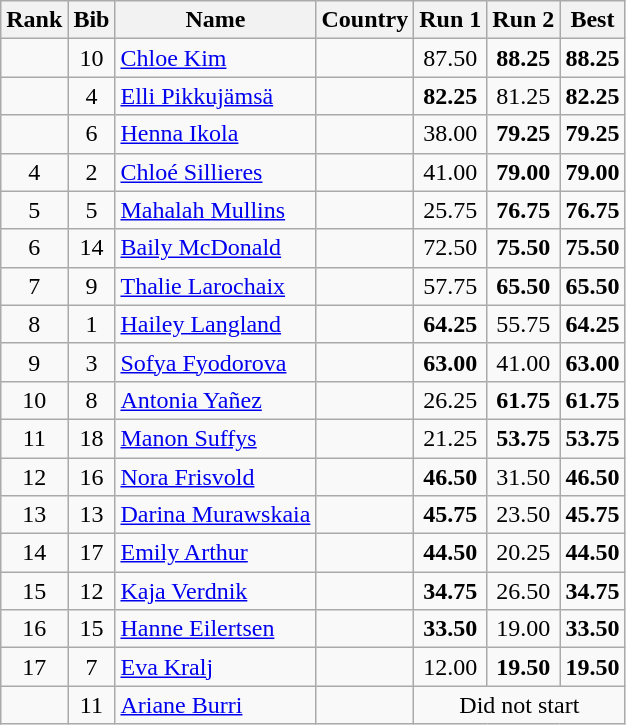<table class="wikitable sortable" style="text-align:center">
<tr>
<th>Rank</th>
<th>Bib</th>
<th>Name</th>
<th>Country</th>
<th>Run 1</th>
<th>Run 2</th>
<th>Best</th>
</tr>
<tr>
<td></td>
<td>10</td>
<td align=left><a href='#'>Chloe Kim</a></td>
<td align=left></td>
<td>87.50</td>
<td><strong>88.25</strong></td>
<td><strong>88.25</strong></td>
</tr>
<tr>
<td></td>
<td>4</td>
<td align=left><a href='#'>Elli Pikkujämsä</a></td>
<td align=left></td>
<td><strong>82.25</strong></td>
<td>81.25</td>
<td><strong>82.25</strong></td>
</tr>
<tr>
<td></td>
<td>6</td>
<td align=left><a href='#'>Henna Ikola</a></td>
<td align=left></td>
<td>38.00</td>
<td><strong>79.25</strong></td>
<td><strong>79.25</strong></td>
</tr>
<tr>
<td>4</td>
<td>2</td>
<td align=left><a href='#'>Chloé Sillieres</a></td>
<td align=left></td>
<td>41.00</td>
<td><strong>79.00</strong></td>
<td><strong>79.00</strong></td>
</tr>
<tr>
<td>5</td>
<td>5</td>
<td align=left><a href='#'>Mahalah Mullins</a></td>
<td align=left></td>
<td>25.75</td>
<td><strong>76.75</strong></td>
<td><strong>76.75</strong></td>
</tr>
<tr>
<td>6</td>
<td>14</td>
<td align=left><a href='#'>Baily McDonald</a></td>
<td align=left></td>
<td>72.50</td>
<td><strong>75.50</strong></td>
<td><strong>75.50</strong></td>
</tr>
<tr>
<td>7</td>
<td>9</td>
<td align=left><a href='#'>Thalie Larochaix</a></td>
<td align=left></td>
<td>57.75</td>
<td><strong>65.50</strong></td>
<td><strong>65.50</strong></td>
</tr>
<tr>
<td>8</td>
<td>1</td>
<td align=left><a href='#'>Hailey Langland</a></td>
<td align=left></td>
<td><strong>64.25</strong></td>
<td>55.75</td>
<td><strong>64.25</strong></td>
</tr>
<tr>
<td>9</td>
<td>3</td>
<td align=left><a href='#'>Sofya Fyodorova</a></td>
<td align=left></td>
<td><strong>63.00</strong></td>
<td>41.00</td>
<td><strong>63.00</strong></td>
</tr>
<tr>
<td>10</td>
<td>8</td>
<td align=left><a href='#'>Antonia Yañez</a></td>
<td align=left></td>
<td>26.25</td>
<td><strong>61.75</strong></td>
<td><strong>61.75</strong></td>
</tr>
<tr>
<td>11</td>
<td>18</td>
<td align=left><a href='#'>Manon Suffys</a></td>
<td align=left></td>
<td>21.25</td>
<td><strong>53.75</strong></td>
<td><strong>53.75</strong></td>
</tr>
<tr>
<td>12</td>
<td>16</td>
<td align=left><a href='#'>Nora Frisvold</a></td>
<td align=left></td>
<td><strong>46.50</strong></td>
<td>31.50</td>
<td><strong>46.50</strong></td>
</tr>
<tr>
<td>13</td>
<td>13</td>
<td align=left><a href='#'>Darina Murawskaia</a></td>
<td align=left></td>
<td><strong>45.75</strong></td>
<td>23.50</td>
<td><strong>45.75</strong></td>
</tr>
<tr>
<td>14</td>
<td>17</td>
<td align=left><a href='#'>Emily Arthur</a></td>
<td align=left></td>
<td><strong>44.50</strong></td>
<td>20.25</td>
<td><strong>44.50</strong></td>
</tr>
<tr>
<td>15</td>
<td>12</td>
<td align=left><a href='#'>Kaja Verdnik</a></td>
<td align=left></td>
<td><strong>34.75</strong></td>
<td>26.50</td>
<td><strong>34.75</strong></td>
</tr>
<tr>
<td>16</td>
<td>15</td>
<td align=left><a href='#'>Hanne Eilertsen</a></td>
<td align=left></td>
<td><strong>33.50</strong></td>
<td>19.00</td>
<td><strong>33.50</strong></td>
</tr>
<tr>
<td>17</td>
<td>7</td>
<td align=left><a href='#'>Eva Kralj</a></td>
<td align=left></td>
<td>12.00</td>
<td><strong>19.50</strong></td>
<td><strong>19.50</strong></td>
</tr>
<tr>
<td></td>
<td>11</td>
<td align=left><a href='#'>Ariane Burri</a></td>
<td align=left></td>
<td colspan=3>Did not start</td>
</tr>
</table>
